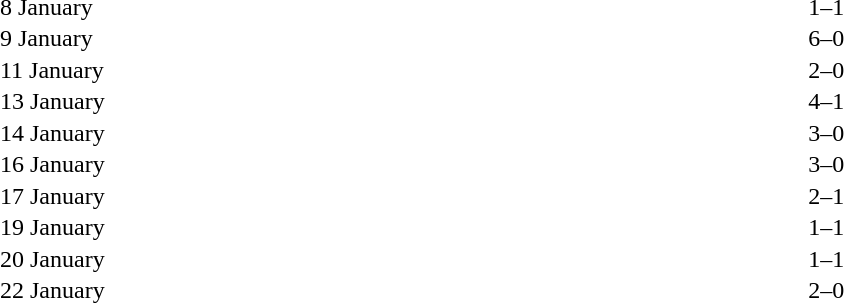<table cellspacing=1 width=70%>
<tr>
<th width=25%></th>
<th width=30%></th>
<th width=15%></th>
<th width=30%></th>
</tr>
<tr>
<td>8 January</td>
<td align=right></td>
<td align=center>1–1</td>
<td></td>
</tr>
<tr>
<td>9 January</td>
<td align=right></td>
<td align=center>6–0</td>
<td></td>
</tr>
<tr>
<td>11 January</td>
<td align=right></td>
<td align=center>2–0</td>
<td></td>
</tr>
<tr>
<td>13 January</td>
<td align=right></td>
<td align=center>4–1</td>
<td></td>
</tr>
<tr>
<td>14 January</td>
<td align=right></td>
<td align=center>3–0</td>
<td></td>
</tr>
<tr>
<td>16 January</td>
<td align=right></td>
<td align=center>3–0</td>
<td></td>
</tr>
<tr>
<td>17 January</td>
<td align=right></td>
<td align=center>2–1</td>
<td></td>
</tr>
<tr>
<td>19 January</td>
<td align=right></td>
<td align=center>1–1</td>
<td></td>
</tr>
<tr>
<td>20 January</td>
<td align=right></td>
<td align=center>1–1</td>
<td></td>
</tr>
<tr>
<td>22 January</td>
<td align=right></td>
<td align=center>2–0</td>
<td></td>
</tr>
</table>
